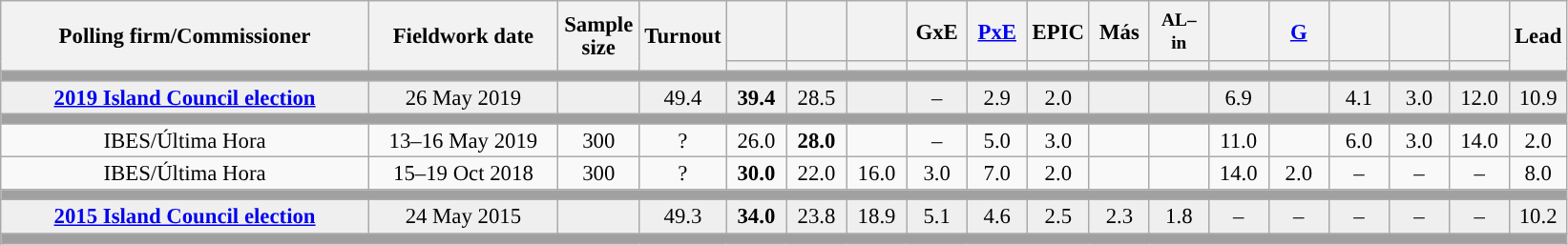<table class="wikitable collapsible collapsed" style="text-align:center; font-size:95%; line-height:16px;">
<tr style="height:42px;">
<th style="width:250px;" rowspan="2">Polling firm/Commissioner</th>
<th style="width:125px;" rowspan="2">Fieldwork date</th>
<th style="width:50px;" rowspan="2">Sample size</th>
<th style="width:45px;" rowspan="2">Turnout</th>
<th style="width:35px;"></th>
<th style="width:35px;"></th>
<th style="width:35px;"></th>
<th style="width:35px;">GxE</th>
<th style="width:35px;"><a href='#'>PxE</a></th>
<th style="width:35px;">EPIC</th>
<th style="width:35px;">Más</th>
<th style="width:35px; font-size:85%">AL–in</th>
<th style="width:35px;"></th>
<th style="width:35px;"><a href='#'>G</a></th>
<th style="width:35px;"></th>
<th style="width:35px;"></th>
<th style="width:35px;"></th>
<th style="width:30px;" rowspan="2">Lead</th>
</tr>
<tr>
<th style="color:inherit;background:"></th>
<th style="color:inherit;background:"></th>
<th style="color:inherit;background:"></th>
<th style="color:inherit;background:"></th>
<th style="color:inherit;background:"></th>
<th style="color:inherit;background:"></th>
<th style="color:inherit;background:"></th>
<th style="color:inherit;background:"></th>
<th style="color:inherit;background:"></th>
<th style="color:inherit;background:"></th>
<th style="color:inherit;background:"></th>
<th style="color:inherit;background:"></th>
<th style="color:inherit;background:"></th>
</tr>
<tr>
<td colspan="18" style="background:#A0A0A0"></td>
</tr>
<tr style="background:#EFEFEF;">
<td><strong><a href='#'>2019 Island Council election</a></strong></td>
<td>26 May 2019</td>
<td></td>
<td>49.4</td>
<td><strong>39.4</strong><br></td>
<td>28.5<br></td>
<td></td>
<td>–</td>
<td>2.9<br></td>
<td>2.0<br></td>
<td></td>
<td></td>
<td>6.9<br></td>
<td></td>
<td>4.1<br></td>
<td>3.0<br></td>
<td>12.0<br></td>
<td style="background:">10.9</td>
</tr>
<tr>
<td colspan="18" style="background:#A0A0A0"></td>
</tr>
<tr>
<td>IBES/Última Hora</td>
<td>13–16 May 2019</td>
<td>300</td>
<td>?</td>
<td>26.0<br></td>
<td><strong>28.0</strong><br></td>
<td></td>
<td>–</td>
<td>5.0<br></td>
<td>3.0<br></td>
<td></td>
<td></td>
<td>11.0<br></td>
<td></td>
<td>6.0<br></td>
<td>3.0<br></td>
<td>14.0<br></td>
<td style="background:">2.0</td>
</tr>
<tr>
<td>IBES/Última Hora</td>
<td>15–19 Oct 2018</td>
<td>300</td>
<td>?</td>
<td><strong>30.0</strong><br></td>
<td>22.0<br></td>
<td>16.0<br></td>
<td>3.0<br></td>
<td>7.0<br></td>
<td>2.0<br></td>
<td></td>
<td></td>
<td>14.0<br></td>
<td>2.0<br></td>
<td>–</td>
<td>–</td>
<td>–</td>
<td style="background:">8.0</td>
</tr>
<tr>
<td colspan="18" style="background:#A0A0A0"></td>
</tr>
<tr style="background:#EFEFEF;">
<td><strong><a href='#'>2015 Island Council election</a></strong></td>
<td>24 May 2015</td>
<td></td>
<td>49.3</td>
<td><strong>34.0</strong><br></td>
<td>23.8<br></td>
<td>18.9<br></td>
<td>5.1<br></td>
<td>4.6<br></td>
<td>2.5<br></td>
<td>2.3<br></td>
<td>1.8<br></td>
<td>–</td>
<td>–</td>
<td>–</td>
<td>–</td>
<td>–</td>
<td style="background:">10.2</td>
</tr>
<tr>
<td colspan="18" style="background:#A0A0A0"></td>
</tr>
</table>
